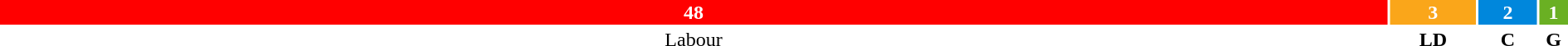<table style="width:100%; text-align:center;">
<tr style="color:white;">
<td style="background:red; width:88.89%;"><strong>48</strong></td>
<td style="background:#FAA61A; width:5.56%;"><strong>3</strong></td>
<td style="background:#0087DC; width:3.70%;"><strong>2</strong></td>
<td style="background:#6AB023; width:1.85%;"><strong>1</strong></td>
</tr>
<tr>
<td><span>Labour</span></td>
<td><span><strong>LD</strong></span></td>
<td><span><strong>C</strong></span></td>
<td><span><strong>G</strong></span></td>
</tr>
</table>
